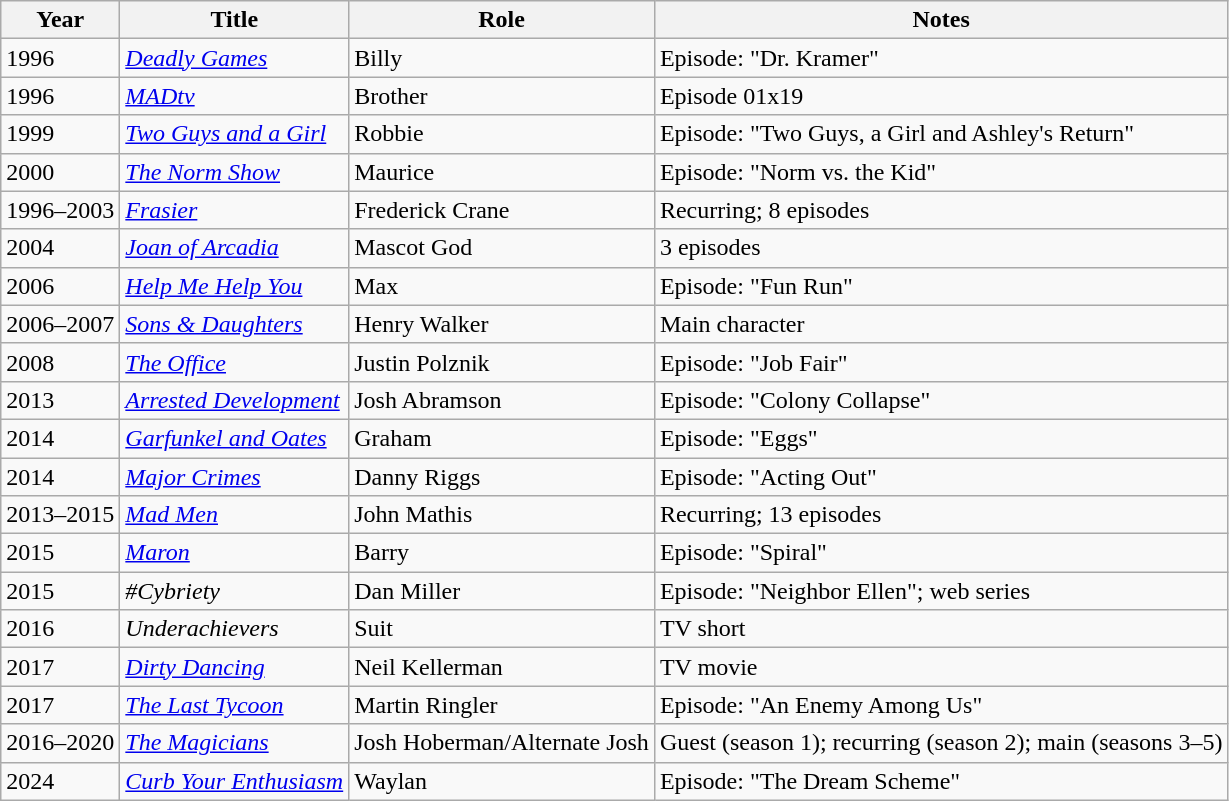<table class="wikitable sortable">
<tr>
<th>Year</th>
<th>Title</th>
<th>Role</th>
<th>Notes</th>
</tr>
<tr>
<td>1996</td>
<td><em><a href='#'>Deadly Games</a></em></td>
<td>Billy</td>
<td>Episode: "Dr. Kramer"</td>
</tr>
<tr>
<td>1996</td>
<td><em><a href='#'>MADtv</a></em></td>
<td>Brother</td>
<td>Episode 01x19</td>
</tr>
<tr>
<td>1999</td>
<td><em><a href='#'>Two Guys and a Girl</a></em></td>
<td>Robbie</td>
<td>Episode: "Two Guys, a Girl and Ashley's Return"</td>
</tr>
<tr>
<td>2000</td>
<td><em><a href='#'>The Norm Show</a></em></td>
<td>Maurice</td>
<td>Episode: "Norm vs. the Kid"</td>
</tr>
<tr>
<td>1996–2003</td>
<td><em><a href='#'>Frasier</a></em></td>
<td>Frederick Crane</td>
<td>Recurring; 8 episodes</td>
</tr>
<tr>
<td>2004</td>
<td><em><a href='#'>Joan of Arcadia</a></em></td>
<td>Mascot God</td>
<td>3 episodes</td>
</tr>
<tr>
<td>2006</td>
<td><em><a href='#'>Help Me Help You</a></em></td>
<td>Max</td>
<td>Episode: "Fun Run"</td>
</tr>
<tr>
<td>2006–2007</td>
<td><em><a href='#'>Sons & Daughters</a></em></td>
<td>Henry Walker</td>
<td>Main character</td>
</tr>
<tr>
<td>2008</td>
<td><em><a href='#'>The Office</a></em></td>
<td>Justin Polznik</td>
<td>Episode: "Job Fair"</td>
</tr>
<tr>
<td>2013</td>
<td><em><a href='#'>Arrested Development</a></em></td>
<td>Josh Abramson</td>
<td>Episode: "Colony Collapse"</td>
</tr>
<tr>
<td>2014</td>
<td><em><a href='#'>Garfunkel and Oates</a></em></td>
<td>Graham</td>
<td>Episode: "Eggs"</td>
</tr>
<tr>
<td>2014</td>
<td><em><a href='#'>Major Crimes</a></em></td>
<td>Danny Riggs</td>
<td>Episode: "Acting Out"</td>
</tr>
<tr>
<td>2013–2015</td>
<td><em><a href='#'>Mad Men</a></em></td>
<td>John Mathis</td>
<td>Recurring; 13 episodes</td>
</tr>
<tr>
<td>2015</td>
<td><em><a href='#'>Maron</a></em></td>
<td>Barry</td>
<td>Episode: "Spiral"</td>
</tr>
<tr>
<td>2015</td>
<td><em>#Cybriety</em></td>
<td>Dan Miller</td>
<td>Episode: "Neighbor Ellen"; web series</td>
</tr>
<tr>
<td>2016</td>
<td><em>Underachievers</em></td>
<td>Suit</td>
<td>TV short</td>
</tr>
<tr>
<td>2017</td>
<td><em><a href='#'>Dirty Dancing</a></em></td>
<td>Neil Kellerman</td>
<td>TV movie</td>
</tr>
<tr>
<td>2017</td>
<td><em><a href='#'>The Last Tycoon</a></em></td>
<td>Martin Ringler</td>
<td>Episode: "An Enemy Among Us"</td>
</tr>
<tr>
<td>2016–2020</td>
<td><em><a href='#'>The Magicians</a></em></td>
<td>Josh Hoberman/Alternate Josh</td>
<td>Guest (season 1); recurring (season 2); main (seasons 3–5)</td>
</tr>
<tr>
<td>2024</td>
<td><em><a href='#'>Curb Your Enthusiasm</a></em></td>
<td>Waylan</td>
<td>Episode: "The Dream Scheme"</td>
</tr>
</table>
